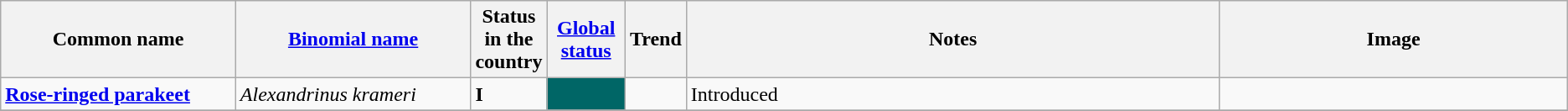<table class="wikitable sortable">
<tr>
<th width="15%">Common name</th>
<th width="15%"><a href='#'>Binomial name</a></th>
<th data-sort-type="number" width="1%">Status in the country</th>
<th width="5%"><a href='#'>Global status</a></th>
<th width="1%">Trend</th>
<th class="unsortable">Notes</th>
<th class="unsortable">Image</th>
</tr>
<tr>
<td><strong><a href='#'>Rose-ringed parakeet</a></strong></td>
<td><em>Alexandrinus krameri</em></td>
<td><strong>I</strong></td>
<td align=center style="background: #006666"></td>
<td align=center></td>
<td>Introduced</td>
<td></td>
</tr>
<tr>
</tr>
</table>
